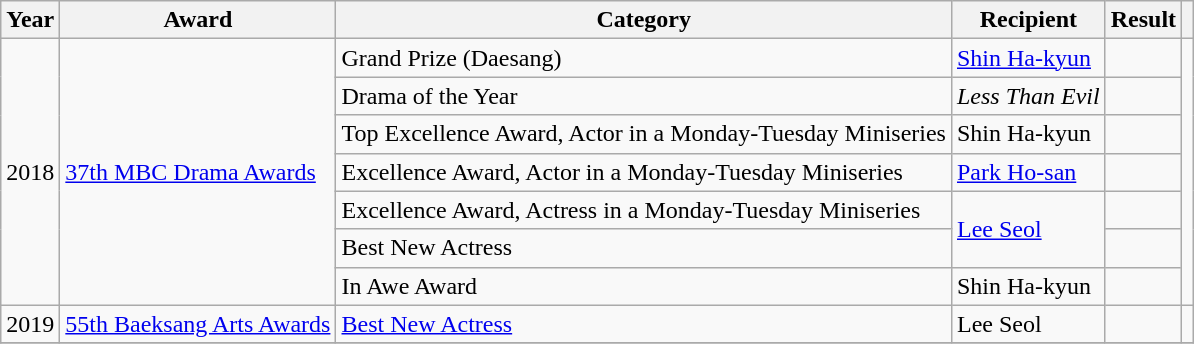<table class="wikitable sortable plainrowheaders">
<tr>
<th scope="col">Year</th>
<th scope="col">Award</th>
<th scope="col">Category</th>
<th scope="col">Recipient</th>
<th scope="col">Result</th>
<th scope="col" class="unsortable"></th>
</tr>
<tr>
<td style="text-align:center;" rowspan="7">2018</td>
<td rowspan="7"><a href='#'>37th MBC Drama Awards</a></td>
<td>Grand Prize (Daesang)</td>
<td><a href='#'>Shin Ha-kyun</a></td>
<td></td>
<td style="text-align:center;" rowspan="7"></td>
</tr>
<tr>
<td>Drama of the Year</td>
<td><em>Less Than Evil</em></td>
<td></td>
</tr>
<tr>
<td>Top Excellence Award, Actor in a Monday-Tuesday Miniseries</td>
<td>Shin Ha-kyun</td>
<td></td>
</tr>
<tr>
<td>Excellence Award, Actor in a Monday-Tuesday Miniseries</td>
<td><a href='#'>Park Ho-san</a></td>
<td></td>
</tr>
<tr>
<td>Excellence Award, Actress in a Monday-Tuesday Miniseries</td>
<td rowspan="2"><a href='#'>Lee Seol</a></td>
<td></td>
</tr>
<tr>
<td>Best New Actress</td>
<td></td>
</tr>
<tr>
<td>In Awe Award</td>
<td>Shin Ha-kyun</td>
<td></td>
</tr>
<tr>
<td style="text-align:center;">2019</td>
<td><a href='#'>55th Baeksang Arts Awards</a></td>
<td><a href='#'>Best New Actress</a></td>
<td>Lee Seol</td>
<td></td>
<td style="text-align:center;"></td>
</tr>
<tr>
</tr>
</table>
